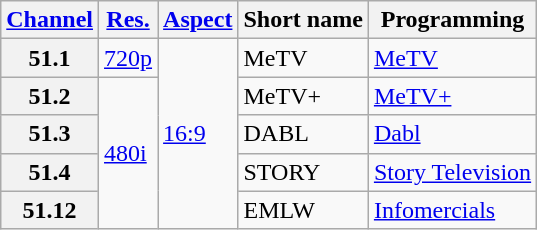<table class="wikitable">
<tr>
<th scope = "col"><a href='#'>Channel</a></th>
<th scope = "col"><a href='#'>Res.</a></th>
<th scope = "col"><a href='#'>Aspect</a></th>
<th scope = "col">Short name</th>
<th scope = "col">Programming</th>
</tr>
<tr>
<th scope = "row">51.1</th>
<td><a href='#'>720p</a></td>
<td rowspan=5><a href='#'>16:9</a></td>
<td>MeTV</td>
<td><a href='#'>MeTV</a></td>
</tr>
<tr>
<th scope = "row">51.2</th>
<td rowspan=4><a href='#'>480i</a></td>
<td>MeTV+</td>
<td><a href='#'>MeTV+</a></td>
</tr>
<tr>
<th scope = "row">51.3</th>
<td>DABL</td>
<td><a href='#'>Dabl</a></td>
</tr>
<tr>
<th scope = "row">51.4</th>
<td>STORY</td>
<td><a href='#'>Story Television</a></td>
</tr>
<tr>
<th scope = "row">51.12</th>
<td>EMLW</td>
<td><a href='#'>Infomercials</a></td>
</tr>
</table>
